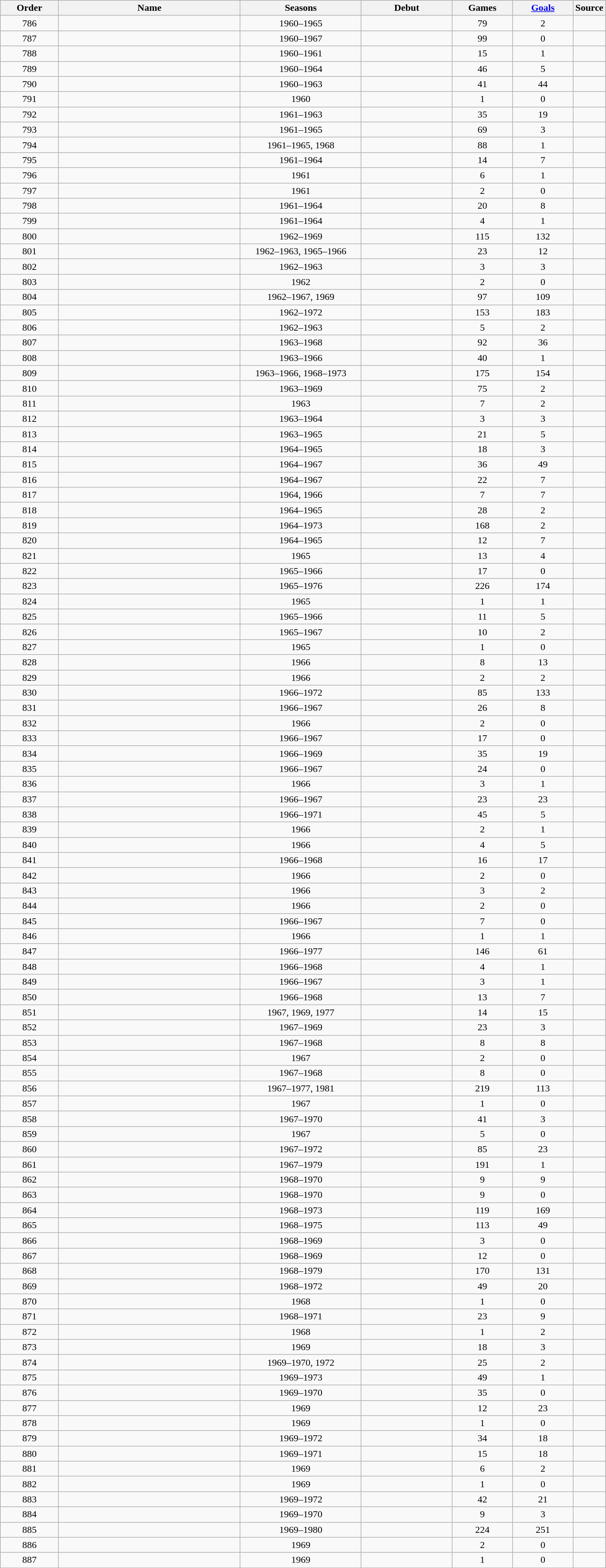<table class="wikitable sortable" style="text-align:center; width:80%;">
<tr>
<th style="width=10%">Order</th>
<th style="width:30%">Name</th>
<th style="width:20%">Seasons</th>
<th style="width:15%">Debut</th>
<th style="width:10%">Games</th>
<th style="width:10%"><a href='#'>Goals</a></th>
<th class="unsortable" style="width:5%">Source</th>
</tr>
<tr>
<td>786</td>
<td align=left></td>
<td>1960–1965</td>
<td></td>
<td>79</td>
<td>2</td>
<td></td>
</tr>
<tr>
<td>787</td>
<td align=left></td>
<td>1960–1967</td>
<td></td>
<td>99</td>
<td>0</td>
<td></td>
</tr>
<tr>
<td>788</td>
<td align=left></td>
<td>1960–1961</td>
<td></td>
<td>15</td>
<td>1</td>
<td></td>
</tr>
<tr>
<td>789</td>
<td align=left></td>
<td>1960–1964</td>
<td></td>
<td>46</td>
<td>5</td>
<td></td>
</tr>
<tr>
<td>790</td>
<td align=left></td>
<td>1960–1963</td>
<td></td>
<td>41</td>
<td>44</td>
<td></td>
</tr>
<tr>
<td>791</td>
<td align=left></td>
<td>1960</td>
<td></td>
<td>1</td>
<td>0</td>
<td></td>
</tr>
<tr>
<td>792</td>
<td align=left></td>
<td>1961–1963</td>
<td></td>
<td>35</td>
<td>19</td>
<td></td>
</tr>
<tr>
<td>793</td>
<td align=left></td>
<td>1961–1965</td>
<td></td>
<td>69</td>
<td>3</td>
<td></td>
</tr>
<tr>
<td>794</td>
<td align=left></td>
<td>1961–1965, 1968</td>
<td></td>
<td>88</td>
<td>1</td>
<td></td>
</tr>
<tr>
<td>795</td>
<td align=left></td>
<td>1961–1964</td>
<td></td>
<td>14</td>
<td>7</td>
<td></td>
</tr>
<tr>
<td>796</td>
<td align=left></td>
<td>1961</td>
<td></td>
<td>6</td>
<td>1</td>
<td></td>
</tr>
<tr>
<td>797</td>
<td align=left></td>
<td>1961</td>
<td></td>
<td>2</td>
<td>0</td>
<td></td>
</tr>
<tr>
<td>798</td>
<td align=left></td>
<td>1961–1964</td>
<td></td>
<td>20</td>
<td>8</td>
<td></td>
</tr>
<tr>
<td>799</td>
<td align=left></td>
<td>1961–1964</td>
<td></td>
<td>4</td>
<td>1</td>
<td></td>
</tr>
<tr>
<td>800</td>
<td align=left></td>
<td>1962–1969</td>
<td></td>
<td>115</td>
<td>132</td>
<td></td>
</tr>
<tr>
<td>801</td>
<td align=left></td>
<td>1962–1963, 1965–1966</td>
<td></td>
<td>23</td>
<td>12</td>
<td></td>
</tr>
<tr>
<td>802</td>
<td align=left></td>
<td>1962–1963</td>
<td></td>
<td>3</td>
<td>3</td>
<td></td>
</tr>
<tr>
<td>803</td>
<td align=left></td>
<td>1962</td>
<td></td>
<td>2</td>
<td>0</td>
<td></td>
</tr>
<tr>
<td>804</td>
<td align=left></td>
<td>1962–1967, 1969</td>
<td></td>
<td>97</td>
<td>109</td>
<td></td>
</tr>
<tr>
<td>805</td>
<td align=left></td>
<td>1962–1972</td>
<td></td>
<td>153</td>
<td>183</td>
<td></td>
</tr>
<tr>
<td>806</td>
<td align=left></td>
<td>1962–1963</td>
<td></td>
<td>5</td>
<td>2</td>
<td></td>
</tr>
<tr>
<td>807</td>
<td align=left></td>
<td>1963–1968</td>
<td></td>
<td>92</td>
<td>36</td>
<td></td>
</tr>
<tr>
<td>808</td>
<td align=left></td>
<td>1963–1966</td>
<td></td>
<td>40</td>
<td>1</td>
<td></td>
</tr>
<tr>
<td>809</td>
<td align=left></td>
<td>1963–1966, 1968–1973</td>
<td></td>
<td>175</td>
<td>154</td>
<td></td>
</tr>
<tr>
<td>810</td>
<td align=left></td>
<td>1963–1969</td>
<td></td>
<td>75</td>
<td>2</td>
<td></td>
</tr>
<tr>
<td>811</td>
<td align=left></td>
<td>1963</td>
<td></td>
<td>7</td>
<td>2</td>
<td></td>
</tr>
<tr>
<td>812</td>
<td align=left></td>
<td>1963–1964</td>
<td></td>
<td>3</td>
<td>3</td>
<td></td>
</tr>
<tr>
<td>813</td>
<td align=left></td>
<td>1963–1965</td>
<td></td>
<td>21</td>
<td>5</td>
<td></td>
</tr>
<tr>
<td>814</td>
<td align=left></td>
<td>1964–1965</td>
<td></td>
<td>18</td>
<td>3</td>
<td></td>
</tr>
<tr>
<td>815</td>
<td align=left></td>
<td>1964–1967</td>
<td></td>
<td>36</td>
<td>49</td>
<td></td>
</tr>
<tr>
<td>816</td>
<td align=left></td>
<td>1964–1967</td>
<td></td>
<td>22</td>
<td>7</td>
<td></td>
</tr>
<tr>
<td>817</td>
<td align=left></td>
<td>1964, 1966</td>
<td></td>
<td>7</td>
<td>7</td>
<td></td>
</tr>
<tr>
<td>818</td>
<td align=left></td>
<td>1964–1965</td>
<td></td>
<td>28</td>
<td>2</td>
<td></td>
</tr>
<tr>
<td>819</td>
<td align=left></td>
<td>1964–1973</td>
<td></td>
<td>168</td>
<td>2</td>
<td></td>
</tr>
<tr>
<td>820</td>
<td align=left></td>
<td>1964–1965</td>
<td></td>
<td>12</td>
<td>7</td>
<td></td>
</tr>
<tr>
<td>821</td>
<td align=left></td>
<td>1965</td>
<td></td>
<td>13</td>
<td>4</td>
<td></td>
</tr>
<tr>
<td>822</td>
<td align=left></td>
<td>1965–1966</td>
<td></td>
<td>17</td>
<td>0</td>
<td></td>
</tr>
<tr>
<td>823</td>
<td align=left></td>
<td>1965–1976</td>
<td></td>
<td>226</td>
<td>174</td>
<td></td>
</tr>
<tr>
<td>824</td>
<td align=left></td>
<td>1965</td>
<td></td>
<td>1</td>
<td>1</td>
<td></td>
</tr>
<tr>
<td>825</td>
<td align=left></td>
<td>1965–1966</td>
<td></td>
<td>11</td>
<td>5</td>
<td></td>
</tr>
<tr>
<td>826</td>
<td align=left></td>
<td>1965–1967</td>
<td></td>
<td>10</td>
<td>2</td>
<td></td>
</tr>
<tr>
<td>827</td>
<td align=left></td>
<td>1965</td>
<td></td>
<td>1</td>
<td>0</td>
<td></td>
</tr>
<tr>
<td>828</td>
<td align=left></td>
<td>1966</td>
<td></td>
<td>8</td>
<td>13</td>
<td></td>
</tr>
<tr>
<td>829</td>
<td align=left></td>
<td>1966</td>
<td></td>
<td>2</td>
<td>2</td>
<td></td>
</tr>
<tr>
<td>830</td>
<td align=left></td>
<td>1966–1972</td>
<td></td>
<td>85</td>
<td>133</td>
<td></td>
</tr>
<tr>
<td>831</td>
<td align=left></td>
<td>1966–1967</td>
<td></td>
<td>26</td>
<td>8</td>
<td></td>
</tr>
<tr>
<td>832</td>
<td align=left></td>
<td>1966</td>
<td></td>
<td>2</td>
<td>0</td>
<td></td>
</tr>
<tr>
<td>833</td>
<td align=left></td>
<td>1966–1967</td>
<td></td>
<td>17</td>
<td>0</td>
<td></td>
</tr>
<tr>
<td>834</td>
<td align=left></td>
<td>1966–1969</td>
<td></td>
<td>35</td>
<td>19</td>
<td></td>
</tr>
<tr>
<td>835</td>
<td align=left></td>
<td>1966–1967</td>
<td></td>
<td>24</td>
<td>0</td>
<td></td>
</tr>
<tr>
<td>836</td>
<td align=left></td>
<td>1966</td>
<td></td>
<td>3</td>
<td>1</td>
<td></td>
</tr>
<tr>
<td>837</td>
<td align=left></td>
<td>1966–1967</td>
<td></td>
<td>23</td>
<td>23</td>
<td></td>
</tr>
<tr>
<td>838</td>
<td align=left></td>
<td>1966–1971</td>
<td></td>
<td>45</td>
<td>5</td>
<td></td>
</tr>
<tr>
<td>839</td>
<td align=left></td>
<td>1966</td>
<td></td>
<td>2</td>
<td>1</td>
<td></td>
</tr>
<tr>
<td>840</td>
<td align=left></td>
<td>1966</td>
<td></td>
<td>4</td>
<td>5</td>
<td></td>
</tr>
<tr>
<td>841</td>
<td align=left></td>
<td>1966–1968</td>
<td></td>
<td>16</td>
<td>17</td>
<td></td>
</tr>
<tr>
<td>842</td>
<td align=left></td>
<td>1966</td>
<td></td>
<td>2</td>
<td>0</td>
<td></td>
</tr>
<tr>
<td>843</td>
<td align=left></td>
<td>1966</td>
<td></td>
<td>3</td>
<td>2</td>
<td></td>
</tr>
<tr>
<td>844</td>
<td align=left></td>
<td>1966</td>
<td></td>
<td>2</td>
<td>0</td>
<td></td>
</tr>
<tr>
<td>845</td>
<td align=left></td>
<td>1966–1967</td>
<td></td>
<td>7</td>
<td>0</td>
<td></td>
</tr>
<tr>
<td>846</td>
<td align=left></td>
<td>1966</td>
<td></td>
<td>1</td>
<td>1</td>
<td></td>
</tr>
<tr>
<td>847</td>
<td align=left></td>
<td>1966–1977</td>
<td></td>
<td>146</td>
<td>61</td>
<td></td>
</tr>
<tr>
<td>848</td>
<td align=left></td>
<td>1966–1968</td>
<td></td>
<td>4</td>
<td>1</td>
<td></td>
</tr>
<tr>
<td>849</td>
<td align=left></td>
<td>1966–1967</td>
<td></td>
<td>3</td>
<td>1</td>
<td></td>
</tr>
<tr>
<td>850</td>
<td align=left></td>
<td>1966–1968</td>
<td></td>
<td>13</td>
<td>7</td>
<td></td>
</tr>
<tr>
<td>851</td>
<td align=left></td>
<td>1967, 1969, 1977</td>
<td></td>
<td>14</td>
<td>15</td>
<td></td>
</tr>
<tr>
<td>852</td>
<td align=left></td>
<td>1967–1969</td>
<td></td>
<td>23</td>
<td>3</td>
<td></td>
</tr>
<tr>
<td>853</td>
<td align=left></td>
<td>1967–1968</td>
<td></td>
<td>8</td>
<td>8</td>
<td></td>
</tr>
<tr>
<td>854</td>
<td align=left></td>
<td>1967</td>
<td></td>
<td>2</td>
<td>0</td>
<td></td>
</tr>
<tr>
<td>855</td>
<td align=left></td>
<td>1967–1968</td>
<td></td>
<td>8</td>
<td>0</td>
<td></td>
</tr>
<tr>
<td>856</td>
<td align=left></td>
<td>1967–1977, 1981</td>
<td></td>
<td>219</td>
<td>113</td>
<td></td>
</tr>
<tr>
<td>857</td>
<td align=left></td>
<td>1967</td>
<td></td>
<td>1</td>
<td>0</td>
<td></td>
</tr>
<tr>
<td>858</td>
<td align=left></td>
<td>1967–1970</td>
<td></td>
<td>41</td>
<td>3</td>
<td></td>
</tr>
<tr>
<td>859</td>
<td align=left></td>
<td>1967</td>
<td></td>
<td>5</td>
<td>0</td>
<td></td>
</tr>
<tr>
<td>860</td>
<td align=left></td>
<td>1967–1972</td>
<td></td>
<td>85</td>
<td>23</td>
<td></td>
</tr>
<tr>
<td>861</td>
<td align=left></td>
<td>1967–1979</td>
<td></td>
<td>191</td>
<td>1</td>
<td></td>
</tr>
<tr>
<td>862</td>
<td align=left></td>
<td>1968–1970</td>
<td></td>
<td>9</td>
<td>9</td>
<td></td>
</tr>
<tr>
<td>863</td>
<td align=left></td>
<td>1968–1970</td>
<td></td>
<td>9</td>
<td>0</td>
<td></td>
</tr>
<tr>
<td>864</td>
<td align=left></td>
<td>1968–1973</td>
<td></td>
<td>119</td>
<td>169</td>
<td></td>
</tr>
<tr>
<td>865</td>
<td align=left></td>
<td>1968–1975</td>
<td></td>
<td>113</td>
<td>49</td>
<td></td>
</tr>
<tr>
<td>866</td>
<td align=left></td>
<td>1968–1969</td>
<td></td>
<td>3</td>
<td>0</td>
<td></td>
</tr>
<tr>
<td>867</td>
<td align=left></td>
<td>1968–1969</td>
<td></td>
<td>12</td>
<td>0</td>
<td></td>
</tr>
<tr>
<td>868</td>
<td align=left></td>
<td>1968–1979</td>
<td></td>
<td>170</td>
<td>131</td>
<td></td>
</tr>
<tr>
<td>869</td>
<td align=left></td>
<td>1968–1972</td>
<td></td>
<td>49</td>
<td>20</td>
<td></td>
</tr>
<tr>
<td>870</td>
<td align=left></td>
<td>1968</td>
<td></td>
<td>1</td>
<td>0</td>
<td></td>
</tr>
<tr>
<td>871</td>
<td align=left></td>
<td>1968–1971</td>
<td></td>
<td>23</td>
<td>9</td>
<td></td>
</tr>
<tr>
<td>872</td>
<td align=left></td>
<td>1968</td>
<td></td>
<td>1</td>
<td>2</td>
<td></td>
</tr>
<tr>
<td>873</td>
<td align=left></td>
<td>1969</td>
<td></td>
<td>18</td>
<td>3</td>
<td></td>
</tr>
<tr>
<td>874</td>
<td align=left></td>
<td>1969–1970, 1972</td>
<td></td>
<td>25</td>
<td>2</td>
<td></td>
</tr>
<tr>
<td>875</td>
<td align=left></td>
<td>1969–1973</td>
<td></td>
<td>49</td>
<td>1</td>
<td></td>
</tr>
<tr>
<td>876</td>
<td align=left></td>
<td>1969–1970</td>
<td></td>
<td>35</td>
<td>0</td>
<td></td>
</tr>
<tr>
<td>877</td>
<td align=left></td>
<td>1969</td>
<td></td>
<td>12</td>
<td>23</td>
<td></td>
</tr>
<tr>
<td>878</td>
<td align=left></td>
<td>1969</td>
<td></td>
<td>1</td>
<td>0</td>
<td></td>
</tr>
<tr>
<td>879</td>
<td align=left></td>
<td>1969–1972</td>
<td></td>
<td>34</td>
<td>18</td>
<td></td>
</tr>
<tr>
<td>880</td>
<td align=left></td>
<td>1969–1971</td>
<td></td>
<td>15</td>
<td>18</td>
<td></td>
</tr>
<tr>
<td>881</td>
<td align=left></td>
<td>1969</td>
<td></td>
<td>6</td>
<td>2</td>
<td></td>
</tr>
<tr>
<td>882</td>
<td align=left></td>
<td>1969</td>
<td></td>
<td>1</td>
<td>0</td>
<td></td>
</tr>
<tr>
<td>883</td>
<td align=left></td>
<td>1969–1972</td>
<td></td>
<td>42</td>
<td>21</td>
<td></td>
</tr>
<tr>
<td>884</td>
<td align=left></td>
<td>1969–1970</td>
<td></td>
<td>9</td>
<td>3</td>
<td></td>
</tr>
<tr>
<td>885</td>
<td align=left></td>
<td>1969–1980</td>
<td></td>
<td>224</td>
<td>251</td>
<td></td>
</tr>
<tr>
<td>886</td>
<td align=left></td>
<td>1969</td>
<td></td>
<td>2</td>
<td>0</td>
<td></td>
</tr>
<tr>
<td>887</td>
<td align=left></td>
<td>1969</td>
<td></td>
<td>1</td>
<td>0</td>
<td></td>
</tr>
</table>
